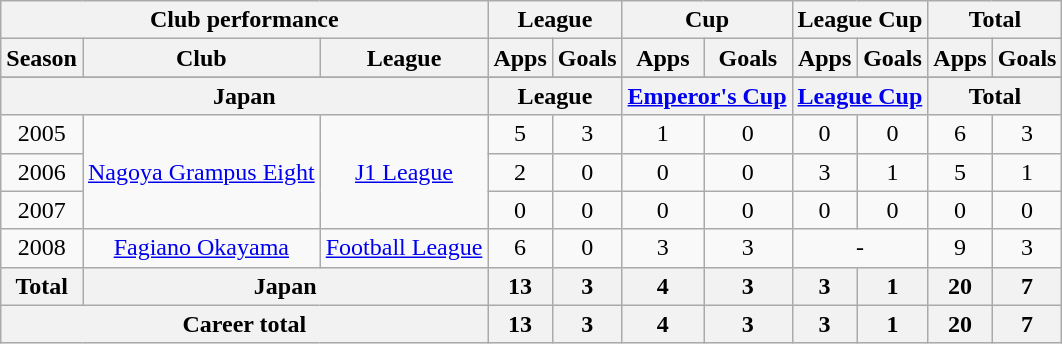<table class="wikitable" style="text-align:center">
<tr>
<th colspan=3>Club performance</th>
<th colspan=2>League</th>
<th colspan=2>Cup</th>
<th colspan=2>League Cup</th>
<th colspan=2>Total</th>
</tr>
<tr>
<th>Season</th>
<th>Club</th>
<th>League</th>
<th>Apps</th>
<th>Goals</th>
<th>Apps</th>
<th>Goals</th>
<th>Apps</th>
<th>Goals</th>
<th>Apps</th>
<th>Goals</th>
</tr>
<tr>
</tr>
<tr>
<th colspan=3>Japan</th>
<th colspan=2>League</th>
<th colspan=2><a href='#'>Emperor's Cup</a></th>
<th colspan=2><a href='#'>League Cup</a></th>
<th colspan=2>Total</th>
</tr>
<tr>
<td>2005</td>
<td rowspan="3"><a href='#'>Nagoya Grampus Eight</a></td>
<td rowspan="3"><a href='#'>J1 League</a></td>
<td>5</td>
<td>3</td>
<td>1</td>
<td>0</td>
<td>0</td>
<td>0</td>
<td>6</td>
<td>3</td>
</tr>
<tr>
<td>2006</td>
<td>2</td>
<td>0</td>
<td>0</td>
<td>0</td>
<td>3</td>
<td>1</td>
<td>5</td>
<td>1</td>
</tr>
<tr>
<td>2007</td>
<td>0</td>
<td>0</td>
<td>0</td>
<td>0</td>
<td>0</td>
<td>0</td>
<td>0</td>
<td>0</td>
</tr>
<tr>
<td>2008</td>
<td><a href='#'>Fagiano Okayama</a></td>
<td><a href='#'>Football League</a></td>
<td>6</td>
<td>0</td>
<td>3</td>
<td>3</td>
<td colspan="2">-</td>
<td>9</td>
<td>3</td>
</tr>
<tr>
<th rowspan=1>Total</th>
<th colspan=2>Japan</th>
<th>13</th>
<th>3</th>
<th>4</th>
<th>3</th>
<th>3</th>
<th>1</th>
<th>20</th>
<th>7</th>
</tr>
<tr>
<th colspan=3>Career total</th>
<th>13</th>
<th>3</th>
<th>4</th>
<th>3</th>
<th>3</th>
<th>1</th>
<th>20</th>
<th>7</th>
</tr>
</table>
